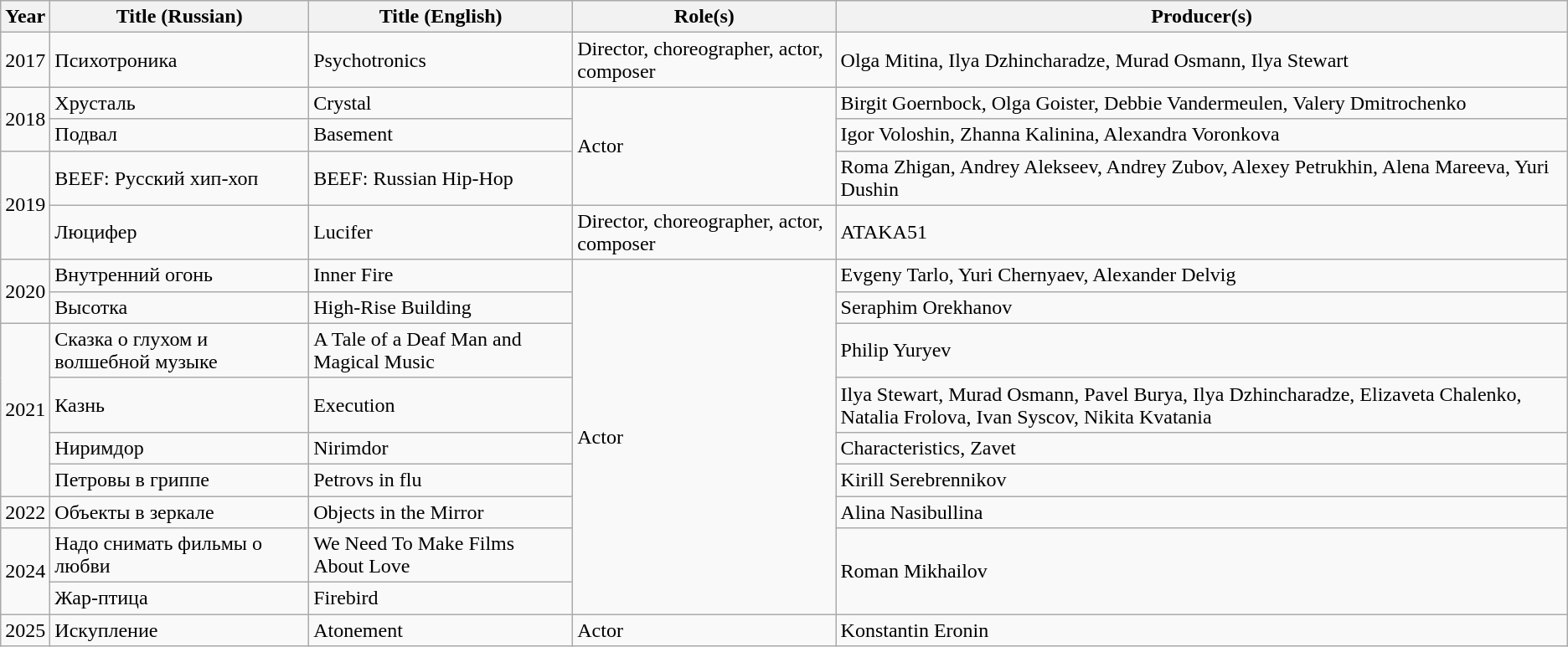<table class="wikitable">
<tr>
<th>Year</th>
<th>Title (Russian)</th>
<th>Title (English)</th>
<th>Role(s)</th>
<th>Producer(s)</th>
</tr>
<tr>
<td>2017</td>
<td>Психотроника</td>
<td>Psychotronics</td>
<td>Director, choreographer, actor, composer</td>
<td>Olga Mitina, Ilya Dzhincharadze, Murad Osmann, Ilya Stewart</td>
</tr>
<tr>
<td rowspan="2">2018</td>
<td>Хрусталь</td>
<td>Crystal</td>
<td rowspan="3">Actor</td>
<td>Birgit Goernbock, Olga Goister, Debbie Vandermeulen, Valery Dmitrochenko</td>
</tr>
<tr>
<td>Подвал</td>
<td>Basement</td>
<td>Igor Voloshin, Zhanna Kalinina, Alexandra Voronkova</td>
</tr>
<tr>
<td rowspan="2">2019</td>
<td>BEEF: Русский хип-хоп</td>
<td>BEEF: Russian Hip-Hop</td>
<td>Roma Zhigan, Andrey Alekseev, Andrey Zubov, Alexey Petrukhin, Alena Mareeva, Yuri Dushin</td>
</tr>
<tr>
<td>Люцифер</td>
<td>Lucifer</td>
<td>Director, choreographer, actor, composer</td>
<td>ATAKA51</td>
</tr>
<tr>
<td rowspan="2">2020</td>
<td>Внутренний огонь</td>
<td>Inner Fire</td>
<td rowspan="9">Actor</td>
<td>Evgeny Tarlo, Yuri Chernyaev, Alexander Delvig</td>
</tr>
<tr>
<td>Высотка</td>
<td>High-Rise Building</td>
<td>Seraphim Orekhanov</td>
</tr>
<tr>
<td rowspan="4">2021</td>
<td>Сказка о глухом и волшебной музыке</td>
<td>A Tale of a Deaf Man and Magical Music</td>
<td>Philip Yuryev</td>
</tr>
<tr>
<td>Казнь</td>
<td>Execution</td>
<td>Ilya Stewart, Murad Osmann, Pavel Burya, Ilya Dzhincharadze, Elizaveta Chalenko, Natalia Frolova, Ivan Syscov, Nikita Kvatania</td>
</tr>
<tr>
<td>Ниримдор</td>
<td>Nirimdor</td>
<td>Characteristics, Zavet</td>
</tr>
<tr>
<td>Петровы в гриппе</td>
<td>Petrovs in flu</td>
<td>Kirill Serebrennikov</td>
</tr>
<tr>
<td>2022</td>
<td>Объекты в зеркале</td>
<td>Objects in the Mirror</td>
<td>Alina Nasibullina</td>
</tr>
<tr>
<td rowspan="2">2024</td>
<td>Надо снимать фильмы о любви</td>
<td>We Need To Make Films About Love</td>
<td rowspan="2">Roman Mikhailov</td>
</tr>
<tr>
<td>Жар-птица</td>
<td>Firebird</td>
</tr>
<tr>
<td>2025</td>
<td>Искупление</td>
<td>Atonement</td>
<td>Actor</td>
<td>Konstantin Eronin</td>
</tr>
</table>
